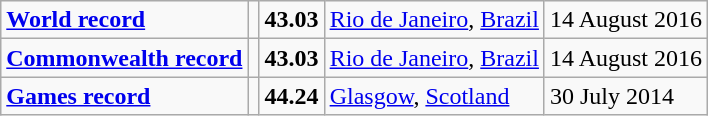<table class="wikitable">
<tr>
<td><a href='#'><strong>World record</strong></a></td>
<td></td>
<td><strong>43.03</strong></td>
<td><a href='#'>Rio de Janeiro</a>, <a href='#'>Brazil</a></td>
<td>14 August 2016</td>
</tr>
<tr>
<td><a href='#'><strong>Commonwealth record</strong></a></td>
<td></td>
<td><strong>43.03</strong></td>
<td><a href='#'>Rio de Janeiro</a>, <a href='#'>Brazil</a></td>
<td>14 August 2016</td>
</tr>
<tr>
<td><a href='#'><strong>Games record</strong></a></td>
<td></td>
<td><strong>44.24</strong></td>
<td><a href='#'>Glasgow</a>, <a href='#'>Scotland</a></td>
<td>30 July 2014</td>
</tr>
</table>
